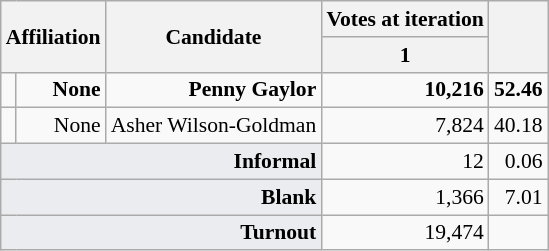<table class="wikitable col1left col2left" style="font-size:90%; text-align:right;">
<tr>
<th rowspan="2" colspan="2">Affiliation</th>
<th rowspan="2">Candidate</th>
<th colspan="1">Votes at iteration</th>
<th rowspan="2"></th>
</tr>
<tr>
<th>1</th>
</tr>
<tr>
<td></td>
<td><strong>None</strong></td>
<td><strong>Penny Gaylor</strong></td>
<td><strong>10,216</strong></td>
<td><strong>52.46</strong></td>
</tr>
<tr>
<td></td>
<td>None</td>
<td>Asher Wilson-Goldman</td>
<td>7,824</td>
<td>40.18</td>
</tr>
<tr>
<td colspan="3" style="text-align:right; background-color:#eaecf0""><strong>Informal</strong></td>
<td colspan="1" style="text-align:right">12</td>
<td>0.06</td>
</tr>
<tr>
<td colspan="3" style="text-align:right; background-color:#eaecf0""><strong>Blank</strong></td>
<td colspan="1" style="text-align:right">1,366</td>
<td>7.01</td>
</tr>
<tr>
<td colspan="3" style="text-align:right; background-color:#eaecf0"><strong>Turnout</strong></td>
<td colspan="1" style="text-align:right">19,474</td>
<td></td>
</tr>
</table>
